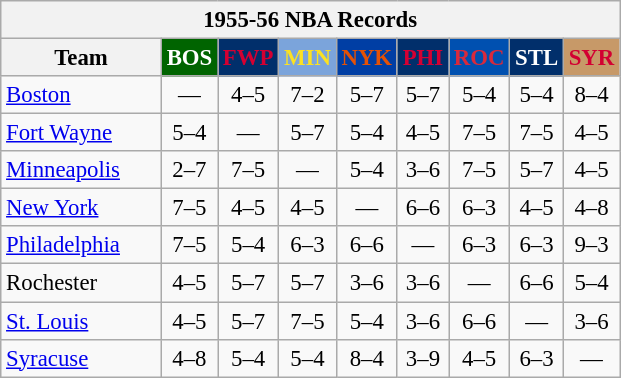<table class="wikitable" style="font-size:95%; text-align:center;">
<tr>
<th colspan=9>1955-56 NBA Records</th>
</tr>
<tr>
<th width=100>Team</th>
<th style="background:#006400;color:#FFFFFF;width=35">BOS</th>
<th style="background:#012F6B;color:#D40032;width=35">FWP</th>
<th style="background:#7BA4DB;color:#FBE122;width=35">MIN</th>
<th style="background:#003EA4;color:#E45206;width=35">NYK</th>
<th style="background:#012F6B;color:#D50033;width=35">PHI</th>
<th style="background:#0050B0;color:#D82A3C;width=35">ROC</th>
<th style="background:#012F6B;color:#FFFFFF;width=35">STL</th>
<th style="background:#C79968;color:#D20032;width=35">SYR</th>
</tr>
<tr>
<td style="text-align:left;"><a href='#'>Boston</a></td>
<td>—</td>
<td>4–5</td>
<td>7–2</td>
<td>5–7</td>
<td>5–7</td>
<td>5–4</td>
<td>5–4</td>
<td>8–4</td>
</tr>
<tr>
<td style="text-align:left;"><a href='#'>Fort Wayne</a></td>
<td>5–4</td>
<td>—</td>
<td>5–7</td>
<td>5–4</td>
<td>4–5</td>
<td>7–5</td>
<td>7–5</td>
<td>4–5</td>
</tr>
<tr>
<td style="text-align:left;"><a href='#'>Minneapolis</a></td>
<td>2–7</td>
<td>7–5</td>
<td>—</td>
<td>5–4</td>
<td>3–6</td>
<td>7–5</td>
<td>5–7</td>
<td>4–5</td>
</tr>
<tr>
<td style="text-align:left;"><a href='#'>New York</a></td>
<td>7–5</td>
<td>4–5</td>
<td>4–5</td>
<td>—</td>
<td>6–6</td>
<td>6–3</td>
<td>4–5</td>
<td>4–8</td>
</tr>
<tr>
<td style="text-align:left;"><a href='#'>Philadelphia</a></td>
<td>7–5</td>
<td>5–4</td>
<td>6–3</td>
<td>6–6</td>
<td>—</td>
<td>6–3</td>
<td>6–3</td>
<td>9–3</td>
</tr>
<tr>
<td style="text-align:left;">Rochester</td>
<td>4–5</td>
<td>5–7</td>
<td>5–7</td>
<td>3–6</td>
<td>3–6</td>
<td>—</td>
<td>6–6</td>
<td>5–4</td>
</tr>
<tr>
<td style="text-align:left;"><a href='#'>St. Louis</a></td>
<td>4–5</td>
<td>5–7</td>
<td>7–5</td>
<td>5–4</td>
<td>3–6</td>
<td>6–6</td>
<td>—</td>
<td>3–6</td>
</tr>
<tr>
<td style="text-align:left;"><a href='#'>Syracuse</a></td>
<td>4–8</td>
<td>5–4</td>
<td>5–4</td>
<td>8–4</td>
<td>3–9</td>
<td>4–5</td>
<td>6–3</td>
<td>—</td>
</tr>
</table>
